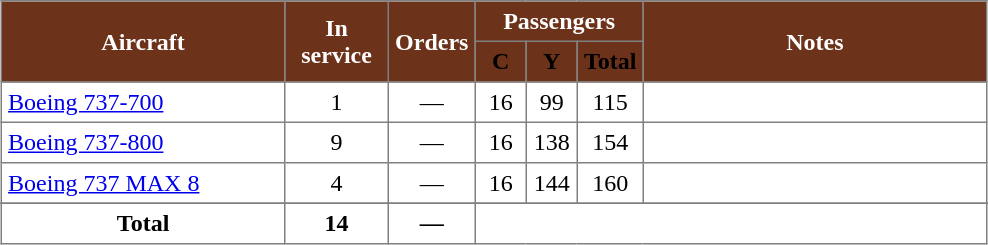<table class="toccolours" border="1" cellpadding="4" style="margin:1em auto; border-collapse:collapse;text-align:center">
<tr style="background:#6C321A;">
<th rowspan="2" style="width:180px;color:white;">Aircraft</th>
<th rowspan="2" style="width:60px;color:white;">In service</th>
<th rowspan="2" style="width:40px;color:white;">Orders</th>
<th colspan="3" class="unsortable" style="color:white;">Passengers</th>
<th rowspan="2" style="width:220px;color:white;">Notes</th>
</tr>
<tr style="background:#6C321A;">
<th style="width:25px;" style="color:white;"><abbr>C</abbr></th>
<th style="width:25px;" style="color:white;"><abbr>Y</abbr></th>
<th style="width:25px;" style="color:white;"><abbr>Total</abbr></th>
</tr>
<tr>
<td align=left><a href='#'>Boeing 737-700</a></td>
<td>1</td>
<td>—</td>
<td>16</td>
<td>99</td>
<td>115</td>
<td align=left></td>
</tr>
<tr>
<td align=left><a href='#'>Boeing 737-800</a></td>
<td>9</td>
<td>—</td>
<td>16</td>
<td>138</td>
<td>154</td>
<td align=left></td>
</tr>
<tr>
<td align=left><a href='#'>Boeing 737 MAX 8</a></td>
<td>4</td>
<td>—</td>
<td>16</td>
<td>144</td>
<td>160</td>
<td align=left></td>
</tr>
<tr>
</tr>
<tr>
<th>Total</th>
<th>14</th>
<th>—</th>
<th colspan="4"></th>
</tr>
</table>
